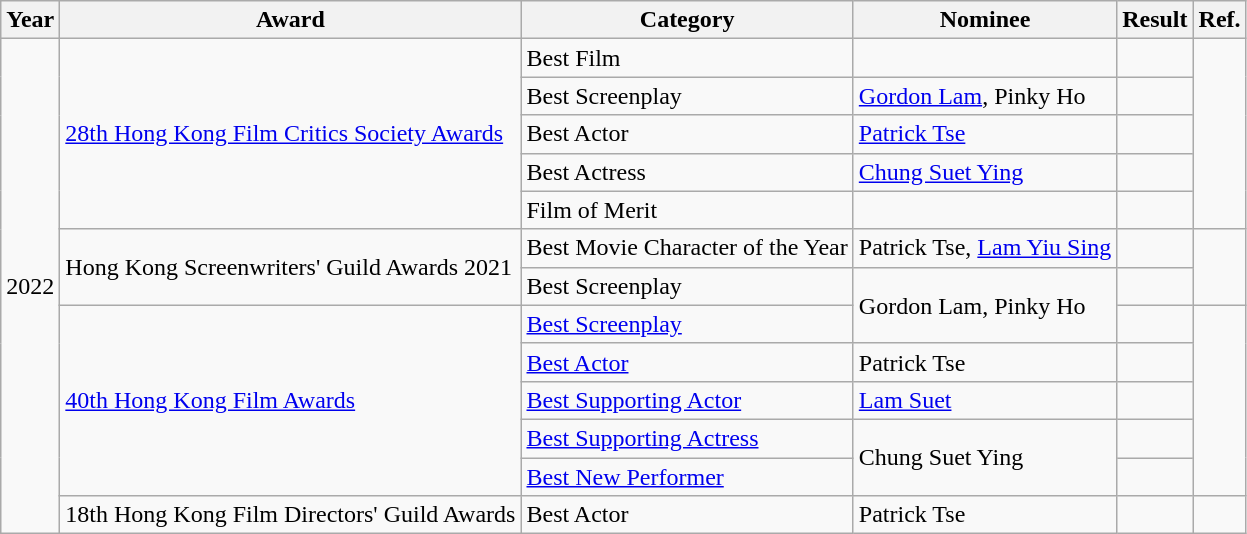<table class="wikitable plainrowheaders">
<tr>
<th>Year</th>
<th>Award</th>
<th>Category</th>
<th>Nominee</th>
<th>Result</th>
<th>Ref.</th>
</tr>
<tr>
<td rowspan="13">2022</td>
<td rowspan="5"><a href='#'>28th Hong Kong Film Critics Society Awards</a></td>
<td>Best Film</td>
<td></td>
<td></td>
<td rowspan="5"></td>
</tr>
<tr>
<td>Best Screenplay</td>
<td><a href='#'>Gordon Lam</a>, Pinky Ho</td>
<td></td>
</tr>
<tr>
<td>Best Actor</td>
<td><a href='#'>Patrick Tse</a></td>
<td></td>
</tr>
<tr>
<td>Best Actress</td>
<td><a href='#'>Chung Suet Ying</a></td>
<td></td>
</tr>
<tr>
<td>Film of Merit</td>
<td></td>
<td></td>
</tr>
<tr>
<td rowspan="2">Hong Kong Screenwriters' Guild Awards 2021</td>
<td>Best Movie Character of the Year</td>
<td>Patrick Tse, <a href='#'>Lam Yiu Sing</a></td>
<td></td>
<td rowspan="2"></td>
</tr>
<tr>
<td>Best Screenplay</td>
<td rowspan="2">Gordon Lam, Pinky Ho</td>
<td></td>
</tr>
<tr>
<td rowspan="5"><a href='#'>40th Hong Kong Film Awards</a></td>
<td><a href='#'>Best Screenplay</a></td>
<td></td>
<td rowspan="5"></td>
</tr>
<tr>
<td><a href='#'>Best Actor</a></td>
<td>Patrick Tse</td>
<td></td>
</tr>
<tr>
<td><a href='#'>Best Supporting Actor</a></td>
<td><a href='#'>Lam Suet</a></td>
<td></td>
</tr>
<tr>
<td><a href='#'>Best Supporting Actress</a></td>
<td rowspan="2">Chung Suet Ying</td>
<td></td>
</tr>
<tr>
<td><a href='#'>Best New Performer</a></td>
<td></td>
</tr>
<tr>
<td>18th Hong Kong Film Directors' Guild Awards</td>
<td>Best Actor</td>
<td>Patrick Tse</td>
<td></td>
<td></td>
</tr>
</table>
